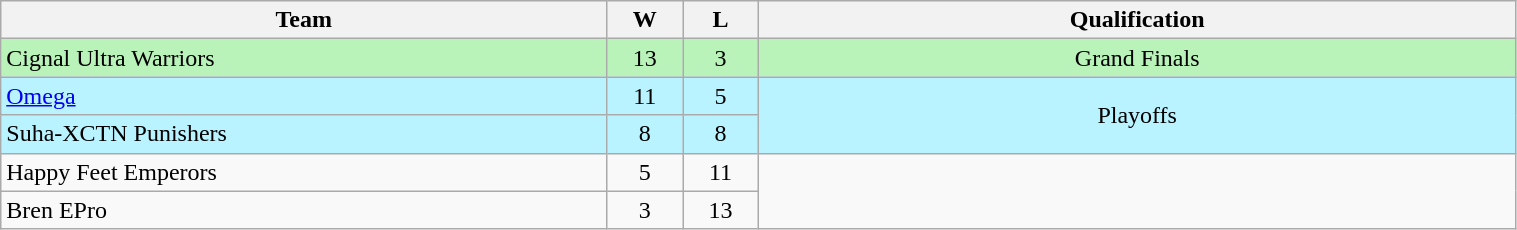<table class="wikitable" style="text-align:center;" width=80%>
<tr>
<th width=40%>Team</th>
<th width=5%>W</th>
<th width=5%>L</th>
<th>Qualification</th>
</tr>
<tr style="background: #B9F3B9">
<td align=left>Cignal Ultra Warriors</td>
<td>13</td>
<td>3</td>
<td>Grand Finals</td>
</tr>
<tr style="background: #B9F3FF">
<td align=left><a href='#'>Omega</a></td>
<td>11</td>
<td>5</td>
<td rowspan=2>Playoffs</td>
</tr>
<tr style="background: #B9F3FF">
<td align=left>Suha-XCTN Punishers</td>
<td>8</td>
<td>8</td>
</tr>
<tr>
<td align=left>Happy Feet Emperors</td>
<td>5</td>
<td>11</td>
<td rowspan=2></td>
</tr>
<tr>
<td align=left>Bren EPro</td>
<td>3</td>
<td>13</td>
</tr>
</table>
